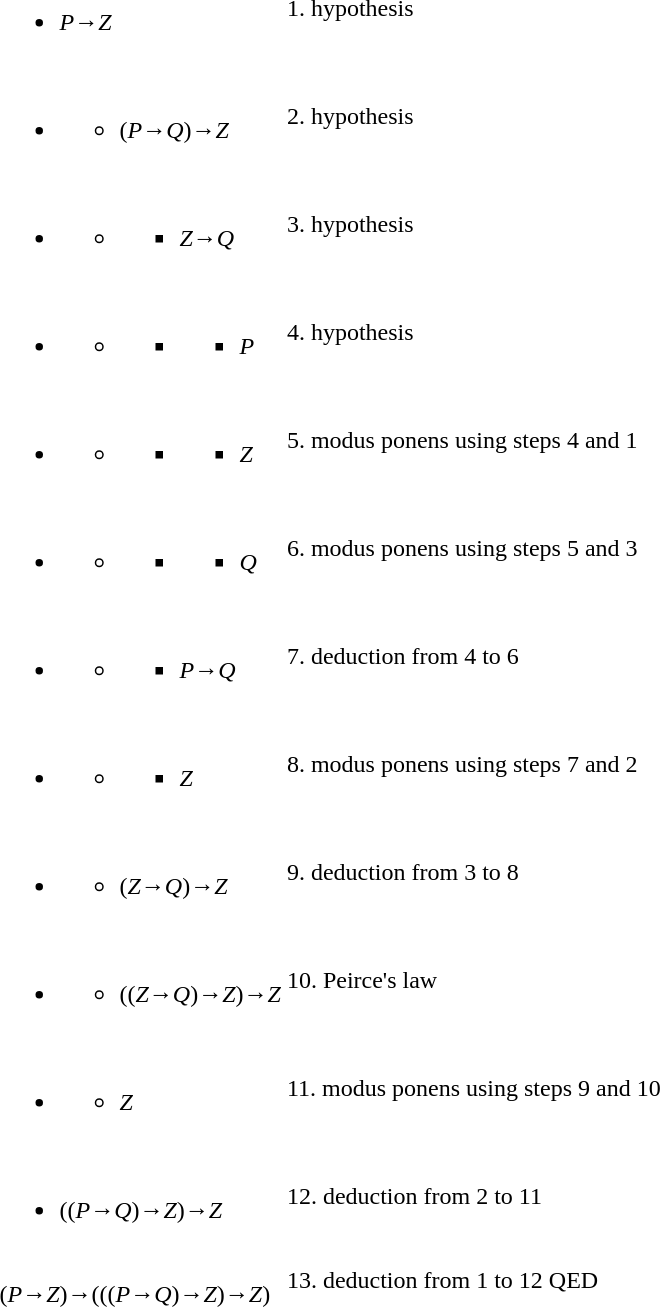<table>
<tr>
<td><br><ul><li><em>P</em>→<em>Z</em></li></ul></td>
<td>1. hypothesis</td>
</tr>
<tr>
<td><br><ul><li><ul><li>(<em>P</em>→<em>Q</em>)→<em>Z</em></li></ul></li></ul></td>
<td>2. hypothesis</td>
</tr>
<tr>
<td><br><ul><li><ul><li><ul><li><em>Z</em>→<em>Q</em></li></ul></li></ul></li></ul></td>
<td>3. hypothesis</td>
</tr>
<tr>
<td><br><ul><li><ul><li><ul><li><ul><li><em>P</em></li></ul></li></ul></li></ul></li></ul></td>
<td>4. hypothesis</td>
</tr>
<tr>
<td><br><ul><li><ul><li><ul><li><ul><li><em>Z</em></li></ul></li></ul></li></ul></li></ul></td>
<td>5. modus ponens using steps 4 and 1</td>
</tr>
<tr>
<td><br><ul><li><ul><li><ul><li><ul><li><em>Q</em></li></ul></li></ul></li></ul></li></ul></td>
<td>6. modus ponens using steps 5 and 3</td>
</tr>
<tr>
<td><br><ul><li><ul><li><ul><li><em>P</em>→<em>Q</em></li></ul></li></ul></li></ul></td>
<td>7. deduction from 4 to 6</td>
</tr>
<tr>
<td><br><ul><li><ul><li><ul><li><em>Z</em></li></ul></li></ul></li></ul></td>
<td>8. modus ponens using steps 7 and 2</td>
</tr>
<tr>
<td><br><ul><li><ul><li>(<em>Z</em>→<em>Q</em>)→<em>Z</em></li></ul></li></ul></td>
<td>9. deduction from 3 to 8</td>
</tr>
<tr>
<td><br><ul><li><ul><li>((<em>Z</em>→<em>Q</em>)→<em>Z</em>)→<em>Z</em></li></ul></li></ul></td>
<td>10. Peirce's law</td>
</tr>
<tr>
<td><br><ul><li><ul><li><em>Z</em></li></ul></li></ul></td>
<td>11. modus ponens using steps 9 and 10</td>
</tr>
<tr>
<td><br><ul><li>((<em>P</em>→<em>Q</em>)→<em>Z</em>)→<em>Z</em></li></ul></td>
<td>12. deduction from 2 to 11</td>
</tr>
<tr>
<td><br>(<em>P</em>→<em>Z</em>)→(((<em>P</em>→<em>Q</em>)→<em>Z</em>)→<em>Z</em>)</td>
<td>13. deduction from 1 to 12 QED</td>
</tr>
</table>
